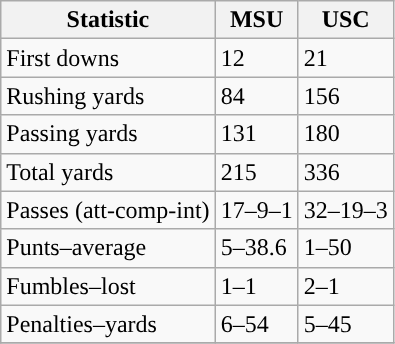<table class="wikitable">
<tr>
<th>Statistic</th>
<th><strong>MSU</strong></th>
<th><strong>USC</strong></th>
</tr>
<tr>
<td>First downs</td>
<td>12</td>
<td>21</td>
</tr>
<tr>
<td>Rushing yards</td>
<td>84</td>
<td>156</td>
</tr>
<tr>
<td>Passing yards</td>
<td>131</td>
<td>180</td>
</tr>
<tr>
<td>Total yards</td>
<td>215</td>
<td>336</td>
</tr>
<tr>
<td>Passes (att-comp-int)</td>
<td>17–9–1</td>
<td>32–19–3</td>
</tr>
<tr>
<td>Punts–average</td>
<td>5–38.6</td>
<td>1–50</td>
</tr>
<tr>
<td>Fumbles–lost</td>
<td>1–1</td>
<td>2–1</td>
</tr>
<tr>
<td>Penalties–yards</td>
<td>6–54</td>
<td>5–45</td>
</tr>
<tr>
</tr>
</table>
